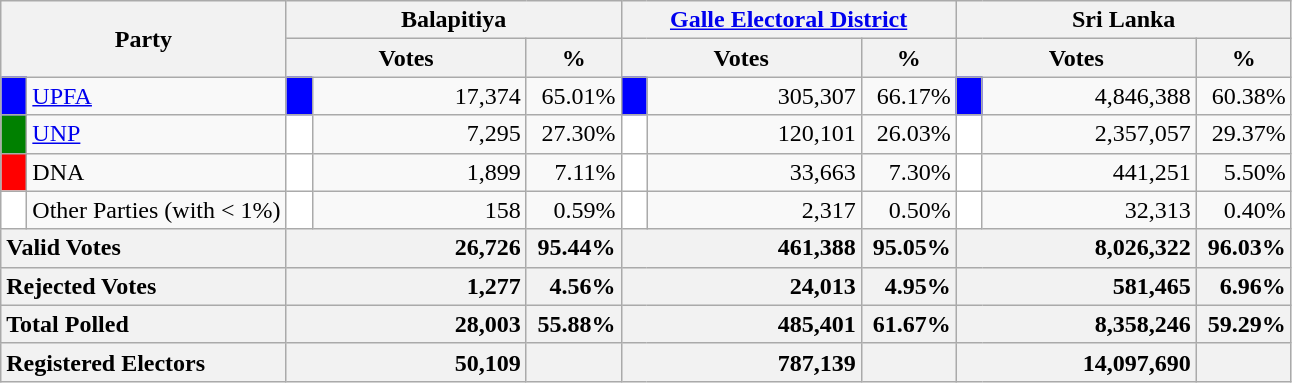<table class="wikitable">
<tr>
<th colspan="2" width="144px"rowspan="2">Party</th>
<th colspan="3" width="216px">Balapitiya</th>
<th colspan="3" width="216px"><a href='#'>Galle Electoral District</a></th>
<th colspan="3" width="216px">Sri Lanka</th>
</tr>
<tr>
<th colspan="2" width="144px">Votes</th>
<th>%</th>
<th colspan="2" width="144px">Votes</th>
<th>%</th>
<th colspan="2" width="144px">Votes</th>
<th>%</th>
</tr>
<tr>
<td style="background-color:blue;" width="10px"></td>
<td style="text-align:left;"><a href='#'>UPFA</a></td>
<td style="background-color:blue;" width="10px"></td>
<td style="text-align:right;">17,374</td>
<td style="text-align:right;">65.01%</td>
<td style="background-color:blue;" width="10px"></td>
<td style="text-align:right;">305,307</td>
<td style="text-align:right;">66.17%</td>
<td style="background-color:blue;" width="10px"></td>
<td style="text-align:right;">4,846,388</td>
<td style="text-align:right;">60.38%</td>
</tr>
<tr>
<td style="background-color:green;" width="10px"></td>
<td style="text-align:left;"><a href='#'>UNP</a></td>
<td style="background-color:white;" width="10px"></td>
<td style="text-align:right;">7,295</td>
<td style="text-align:right;">27.30%</td>
<td style="background-color:white;" width="10px"></td>
<td style="text-align:right;">120,101</td>
<td style="text-align:right;">26.03%</td>
<td style="background-color:white;" width="10px"></td>
<td style="text-align:right;">2,357,057</td>
<td style="text-align:right;">29.37%</td>
</tr>
<tr>
<td style="background-color:red;" width="10px"></td>
<td style="text-align:left;">DNA</td>
<td style="background-color:white;" width="10px"></td>
<td style="text-align:right;">1,899</td>
<td style="text-align:right;">7.11%</td>
<td style="background-color:white;" width="10px"></td>
<td style="text-align:right;">33,663</td>
<td style="text-align:right;">7.30%</td>
<td style="background-color:white;" width="10px"></td>
<td style="text-align:right;">441,251</td>
<td style="text-align:right;">5.50%</td>
</tr>
<tr>
<td style="background-color:white;" width="10px"></td>
<td style="text-align:left;">Other Parties (with < 1%)</td>
<td style="background-color:white;" width="10px"></td>
<td style="text-align:right;">158</td>
<td style="text-align:right;">0.59%</td>
<td style="background-color:white;" width="10px"></td>
<td style="text-align:right;">2,317</td>
<td style="text-align:right;">0.50%</td>
<td style="background-color:white;" width="10px"></td>
<td style="text-align:right;">32,313</td>
<td style="text-align:right;">0.40%</td>
</tr>
<tr>
<th colspan="2" width="144px"style="text-align:left;">Valid Votes</th>
<th style="text-align:right;"colspan="2" width="144px">26,726</th>
<th style="text-align:right;">95.44%</th>
<th style="text-align:right;"colspan="2" width="144px">461,388</th>
<th style="text-align:right;">95.05%</th>
<th style="text-align:right;"colspan="2" width="144px">8,026,322</th>
<th style="text-align:right;">96.03%</th>
</tr>
<tr>
<th colspan="2" width="144px"style="text-align:left;">Rejected Votes</th>
<th style="text-align:right;"colspan="2" width="144px">1,277</th>
<th style="text-align:right;">4.56%</th>
<th style="text-align:right;"colspan="2" width="144px">24,013</th>
<th style="text-align:right;">4.95%</th>
<th style="text-align:right;"colspan="2" width="144px">581,465</th>
<th style="text-align:right;">6.96%</th>
</tr>
<tr>
<th colspan="2" width="144px"style="text-align:left;">Total Polled</th>
<th style="text-align:right;"colspan="2" width="144px">28,003</th>
<th style="text-align:right;">55.88%</th>
<th style="text-align:right;"colspan="2" width="144px">485,401</th>
<th style="text-align:right;">61.67%</th>
<th style="text-align:right;"colspan="2" width="144px">8,358,246</th>
<th style="text-align:right;">59.29%</th>
</tr>
<tr>
<th colspan="2" width="144px"style="text-align:left;">Registered Electors</th>
<th style="text-align:right;"colspan="2" width="144px">50,109</th>
<th></th>
<th style="text-align:right;"colspan="2" width="144px">787,139</th>
<th></th>
<th style="text-align:right;"colspan="2" width="144px">14,097,690</th>
<th></th>
</tr>
</table>
